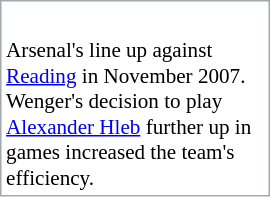<table style="font-size: 88%; margin:1em; width:180px; float:left; border: 1px solid #a2a9b1;">
<tr>
<td><div><br>











</div></td>
</tr>
<tr>
<td>Arsenal's line up against <a href='#'>Reading</a> in November 2007. Wenger's decision to play <a href='#'>Alexander Hleb</a> further up in games increased the team's efficiency.</td>
</tr>
</table>
